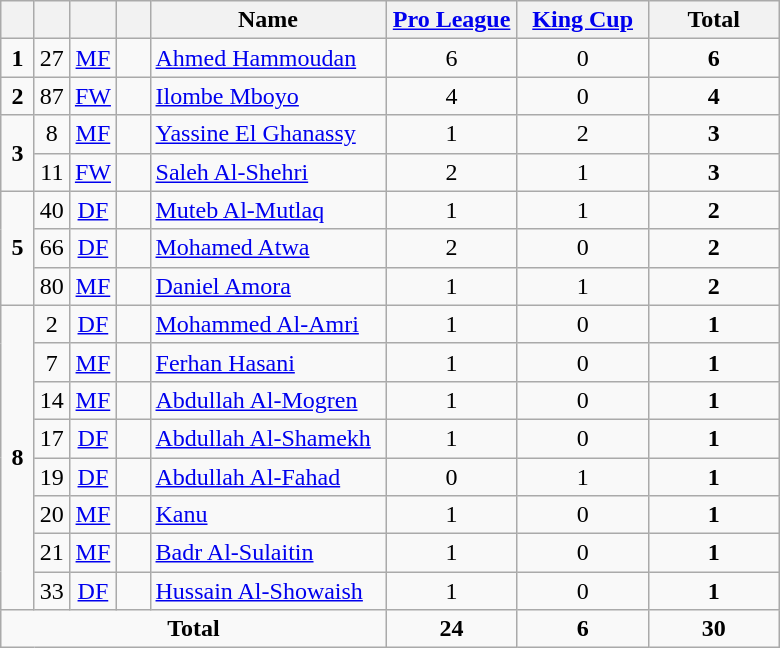<table class="wikitable" style="text-align:center">
<tr>
<th width=15></th>
<th width=15></th>
<th width=15></th>
<th width=15></th>
<th width=150>Name</th>
<th width=80><a href='#'>Pro League</a></th>
<th width=80><a href='#'>King Cup</a></th>
<th width=80>Total</th>
</tr>
<tr>
<td><strong>1</strong></td>
<td>27</td>
<td><a href='#'>MF</a></td>
<td></td>
<td align=left><a href='#'>Ahmed Hammoudan</a></td>
<td>6</td>
<td>0</td>
<td><strong>6</strong></td>
</tr>
<tr>
<td><strong>2</strong></td>
<td>87</td>
<td><a href='#'>FW</a></td>
<td></td>
<td align=left><a href='#'>Ilombe Mboyo</a></td>
<td>4</td>
<td>0</td>
<td><strong>4</strong></td>
</tr>
<tr>
<td rowspan=2><strong>3</strong></td>
<td>8</td>
<td><a href='#'>MF</a></td>
<td></td>
<td align=left><a href='#'>Yassine El Ghanassy</a></td>
<td>1</td>
<td>2</td>
<td><strong>3</strong></td>
</tr>
<tr>
<td>11</td>
<td><a href='#'>FW</a></td>
<td></td>
<td align=left><a href='#'>Saleh Al-Shehri</a></td>
<td>2</td>
<td>1</td>
<td><strong>3</strong></td>
</tr>
<tr>
<td rowspan=3><strong>5</strong></td>
<td>40</td>
<td><a href='#'>DF</a></td>
<td></td>
<td align=left><a href='#'>Muteb Al-Mutlaq</a></td>
<td>1</td>
<td>1</td>
<td><strong>2</strong></td>
</tr>
<tr>
<td>66</td>
<td><a href='#'>DF</a></td>
<td></td>
<td align=left><a href='#'>Mohamed Atwa</a></td>
<td>2</td>
<td>0</td>
<td><strong>2</strong></td>
</tr>
<tr>
<td>80</td>
<td><a href='#'>MF</a></td>
<td></td>
<td align=left><a href='#'>Daniel Amora</a></td>
<td>1</td>
<td>1</td>
<td><strong>2</strong></td>
</tr>
<tr>
<td rowspan=8><strong>8</strong></td>
<td>2</td>
<td><a href='#'>DF</a></td>
<td></td>
<td align=left><a href='#'>Mohammed Al-Amri</a></td>
<td>1</td>
<td>0</td>
<td><strong>1</strong></td>
</tr>
<tr>
<td>7</td>
<td><a href='#'>MF</a></td>
<td></td>
<td align=left><a href='#'>Ferhan Hasani</a></td>
<td>1</td>
<td>0</td>
<td><strong>1</strong></td>
</tr>
<tr>
<td>14</td>
<td><a href='#'>MF</a></td>
<td></td>
<td align=left><a href='#'>Abdullah Al-Mogren</a></td>
<td>1</td>
<td>0</td>
<td><strong>1</strong></td>
</tr>
<tr>
<td>17</td>
<td><a href='#'>DF</a></td>
<td></td>
<td align=left><a href='#'>Abdullah Al-Shamekh</a></td>
<td>1</td>
<td>0</td>
<td><strong>1</strong></td>
</tr>
<tr>
<td>19</td>
<td><a href='#'>DF</a></td>
<td></td>
<td align=left><a href='#'>Abdullah Al-Fahad</a></td>
<td>0</td>
<td>1</td>
<td><strong>1</strong></td>
</tr>
<tr>
<td>20</td>
<td><a href='#'>MF</a></td>
<td></td>
<td align=left><a href='#'>Kanu</a></td>
<td>1</td>
<td>0</td>
<td><strong>1</strong></td>
</tr>
<tr>
<td>21</td>
<td><a href='#'>MF</a></td>
<td></td>
<td align=left><a href='#'>Badr Al-Sulaitin</a></td>
<td>1</td>
<td>0</td>
<td><strong>1</strong></td>
</tr>
<tr>
<td>33</td>
<td><a href='#'>DF</a></td>
<td></td>
<td align=left><a href='#'>Hussain Al-Showaish</a></td>
<td>1</td>
<td>0</td>
<td><strong>1</strong></td>
</tr>
<tr>
<td colspan=5><strong>Total</strong></td>
<td><strong>24</strong></td>
<td><strong>6</strong></td>
<td><strong>30</strong></td>
</tr>
</table>
